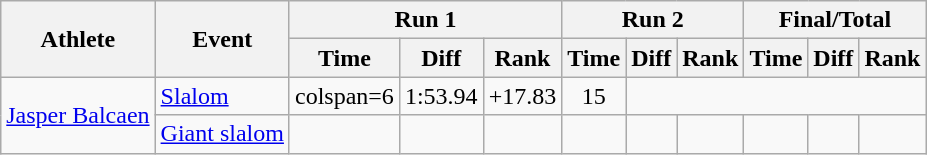<table class="wikitable" style="font-size:100%">
<tr>
<th rowspan="2">Athlete</th>
<th rowspan="2">Event</th>
<th colspan="3">Run 1</th>
<th colspan="3">Run 2</th>
<th colspan="3">Final/Total</th>
</tr>
<tr>
<th>Time</th>
<th>Diff</th>
<th>Rank</th>
<th>Time</th>
<th>Diff</th>
<th>Rank</th>
<th>Time</th>
<th>Diff</th>
<th>Rank</th>
</tr>
<tr>
<td rowspan=2><a href='#'>Jasper Balcaen</a></td>
<td><a href='#'>Slalom</a></td>
<td>colspan=6 </td>
<td align="center">1:53.94</td>
<td align="center">+17.83</td>
<td align="center">15</td>
</tr>
<tr>
<td><a href='#'>Giant slalom</a></td>
<td align="center"></td>
<td align="center"></td>
<td align="center"></td>
<td align="center"></td>
<td align="center"></td>
<td align="center"></td>
<td align="center"></td>
<td align="center"></td>
<td align="center"></td>
</tr>
</table>
